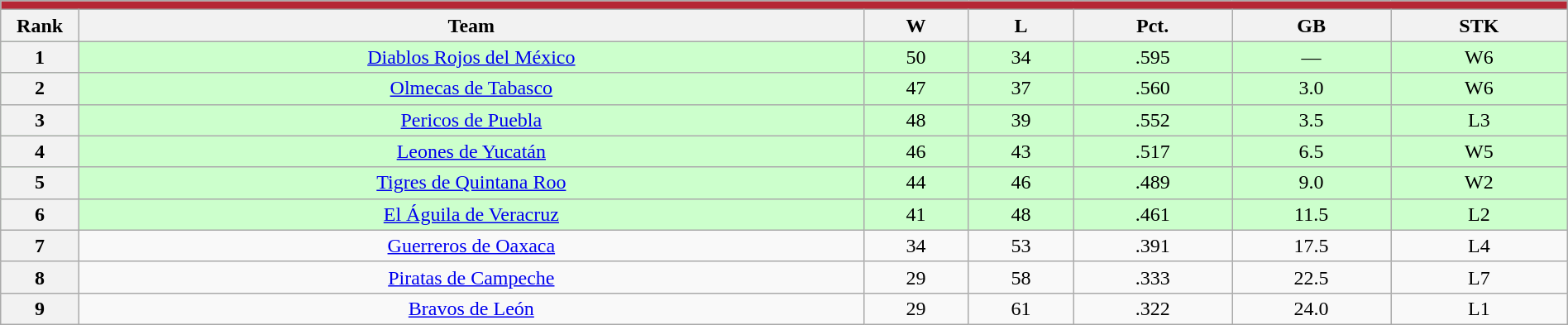<table class="wikitable plainrowheaders" width="100%" style="text-align:center;">
<tr>
<th style="background:#B52735;" colspan="7"></th>
</tr>
<tr>
<th scope="col" width="5%">Rank</th>
<th>Team</th>
<th>W</th>
<th>L</th>
<th>Pct.</th>
<th>GB</th>
<th>STK</th>
</tr>
<tr style="background-color:#ccffcc;">
<th>1</th>
<td><a href='#'>Diablos Rojos del México</a></td>
<td>50</td>
<td>34</td>
<td>.595</td>
<td>—</td>
<td>W6</td>
</tr>
<tr style="background-color:#ccffcc;">
<th>2</th>
<td><a href='#'>Olmecas de Tabasco</a></td>
<td>47</td>
<td>37</td>
<td>.560</td>
<td>3.0</td>
<td>W6</td>
</tr>
<tr style="background-color:#ccffcc;">
<th>3</th>
<td><a href='#'>Pericos de Puebla</a></td>
<td>48</td>
<td>39</td>
<td>.552</td>
<td>3.5</td>
<td>L3</td>
</tr>
<tr style="background-color:#ccffcc;">
<th>4</th>
<td><a href='#'>Leones de Yucatán</a></td>
<td>46</td>
<td>43</td>
<td>.517</td>
<td>6.5</td>
<td>W5</td>
</tr>
<tr style="background-color:#ccffcc;">
<th>5</th>
<td><a href='#'>Tigres de Quintana Roo</a></td>
<td>44</td>
<td>46</td>
<td>.489</td>
<td>9.0</td>
<td>W2</td>
</tr>
<tr style="background-color:#ccffcc;">
<th>6</th>
<td><a href='#'>El Águila de Veracruz</a></td>
<td>41</td>
<td>48</td>
<td>.461</td>
<td>11.5</td>
<td>L2</td>
</tr>
<tr>
<th>7</th>
<td><a href='#'>Guerreros de Oaxaca</a></td>
<td>34</td>
<td>53</td>
<td>.391</td>
<td>17.5</td>
<td>L4</td>
</tr>
<tr>
<th>8</th>
<td><a href='#'>Piratas de Campeche</a></td>
<td>29</td>
<td>58</td>
<td>.333</td>
<td>22.5</td>
<td>L7</td>
</tr>
<tr>
<th>9</th>
<td><a href='#'>Bravos de León</a></td>
<td>29</td>
<td>61</td>
<td>.322</td>
<td>24.0</td>
<td>L1</td>
</tr>
</table>
